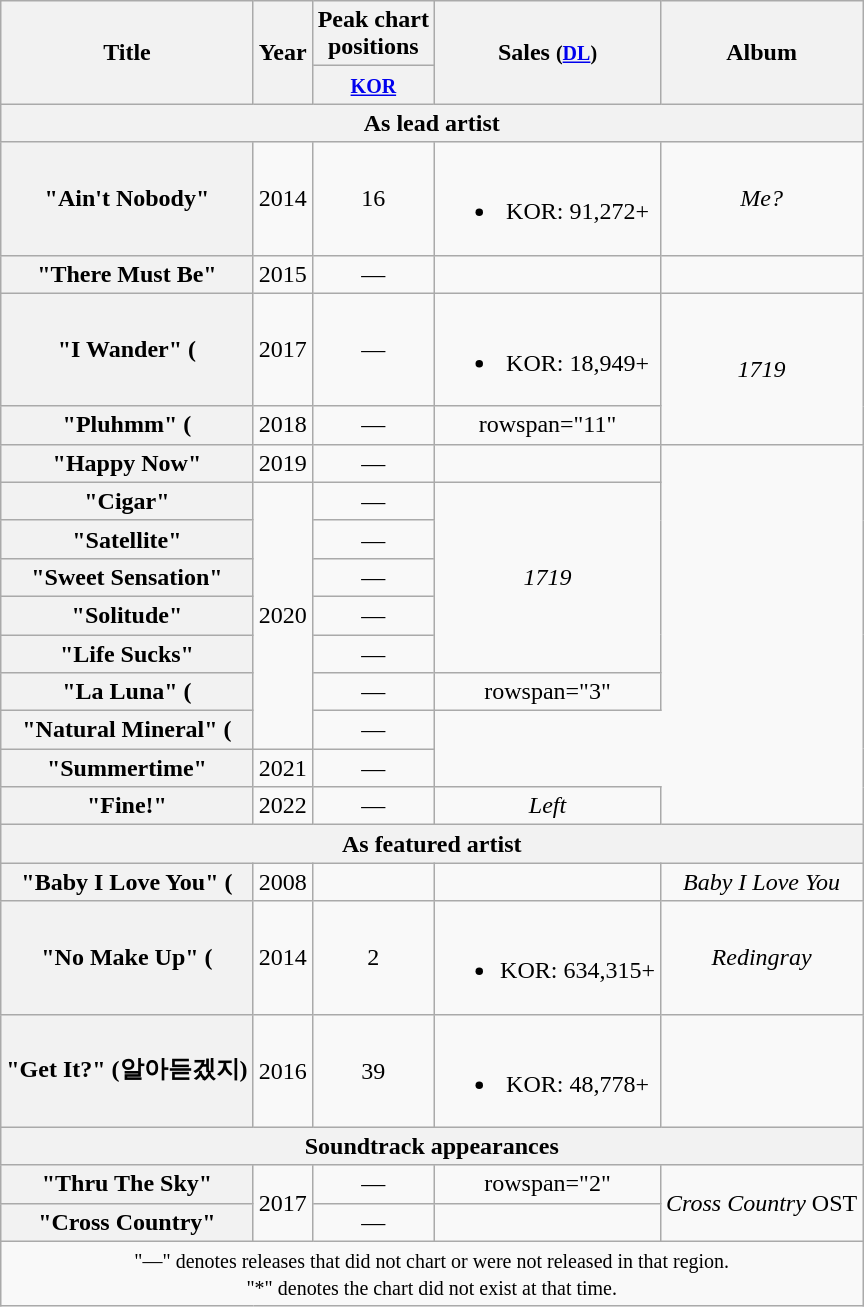<table class="wikitable plainrowheaders" style="text-align:center;">
<tr>
<th scope="col" rowspan="2">Title</th>
<th scope="col" rowspan="2">Year</th>
<th scope="col" colspan="1">Peak chart <br> positions</th>
<th scope="col" rowspan="2">Sales <small>(<a href='#'>DL</a>)</small></th>
<th scope="col" rowspan="2">Album</th>
</tr>
<tr>
<th><small><a href='#'>KOR</a></small><br></th>
</tr>
<tr>
<th colspan="5">As lead artist</th>
</tr>
<tr>
<th scope=row>"Ain't Nobody"</th>
<td>2014</td>
<td>16</td>
<td><br><ul><li>KOR: 91,272+</li></ul></td>
<td><em>Me?</em></td>
</tr>
<tr>
<th scope=row>"There Must Be"<br></th>
<td>2015</td>
<td>—</td>
<td></td>
<td></td>
</tr>
<tr>
<th scope=row>"I Wander" (<br></th>
<td>2017</td>
<td>—</td>
<td><br><ul><li>KOR: 18,949+</li></ul></td>
<td rowspan="2"><em>1719</em></td>
</tr>
<tr>
<th scope=row>"Pluhmm" (</th>
<td>2018</td>
<td>—</td>
<td>rowspan="11" </td>
</tr>
<tr>
<th scope="row">"Happy Now" <br></th>
<td>2019</td>
<td>—</td>
<td></td>
</tr>
<tr>
<th scope=row>"Cigar"</th>
<td rowspan=7>2020</td>
<td>—</td>
<td rowspan="5"><em>1719</em></td>
</tr>
<tr>
<th scope=row>"Satellite" <br></th>
<td>—</td>
</tr>
<tr>
<th scope=row>"Sweet Sensation"</th>
<td>—</td>
</tr>
<tr>
<th scope=row>"Solitude"</th>
<td>—</td>
</tr>
<tr>
<th scope=row>"Life Sucks"</th>
<td>—</td>
</tr>
<tr>
<th scope=row>"La Luna" (</th>
<td>—</td>
<td>rowspan="3" </td>
</tr>
<tr>
<th scope=row>"Natural Mineral" (  <br></th>
<td>—</td>
</tr>
<tr>
<th scope=row>"Summertime"<br></th>
<td>2021</td>
<td>—</td>
</tr>
<tr>
<th scope=row>"Fine!"</th>
<td>2022</td>
<td>—</td>
<td><em>Left</em></td>
</tr>
<tr>
<th colspan="5">As featured artist</th>
</tr>
<tr>
<th scope="row">"Baby I Love You" (<br></th>
<td>2008</td>
<td></td>
<td></td>
<td><em>Baby I Love You</em></td>
</tr>
<tr>
<th scope="row">"No Make Up" (<br></th>
<td>2014</td>
<td>2</td>
<td><br><ul><li>KOR: 634,315+</li></ul></td>
<td><em>Redingray</em></td>
</tr>
<tr>
<th scope="row">"Get It?" (알아듣겠지)<br></th>
<td>2016</td>
<td>39</td>
<td><br><ul><li>KOR: 48,778+</li></ul></td>
<td></td>
</tr>
<tr>
<th scope="col" colspan="5">Soundtrack appearances</th>
</tr>
<tr>
<th scope=row>"Thru The Sky"</th>
<td rowspan=2>2017</td>
<td>—</td>
<td>rowspan="2" </td>
<td rowspan="2"><em>Cross Country</em> OST</td>
</tr>
<tr>
<th scope=row>"Cross Country"<br></th>
<td>—</td>
</tr>
<tr>
<td colspan="5" align="center"><small>"—" denotes releases that did not chart or were not released in that region.<br>"*" denotes the chart did not exist at that time.</small></td>
</tr>
</table>
